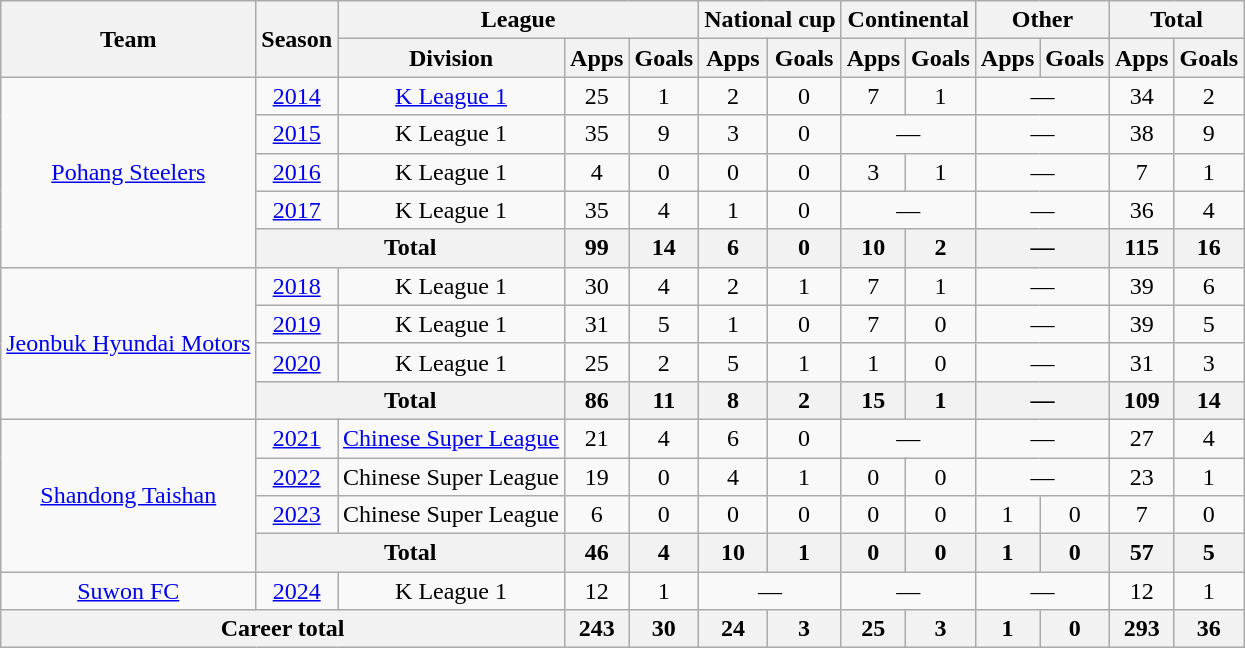<table class="wikitable" style="text-align:center">
<tr>
<th rowspan=2>Team</th>
<th rowspan=2>Season</th>
<th colspan=3>League</th>
<th colspan=2>National cup</th>
<th colspan=2>Continental</th>
<th colspan=2>Other</th>
<th colspan=2>Total</th>
</tr>
<tr>
<th>Division</th>
<th>Apps</th>
<th>Goals</th>
<th>Apps</th>
<th>Goals</th>
<th>Apps</th>
<th>Goals</th>
<th>Apps</th>
<th>Goals</th>
<th>Apps</th>
<th>Goals</th>
</tr>
<tr>
<td rowspan=5><a href='#'>Pohang Steelers</a></td>
<td><a href='#'>2014</a></td>
<td><a href='#'>K League 1</a></td>
<td>25</td>
<td>1</td>
<td>2</td>
<td>0</td>
<td>7</td>
<td>1</td>
<td colspan="2">—</td>
<td>34</td>
<td>2</td>
</tr>
<tr>
<td><a href='#'>2015</a></td>
<td>K League 1</td>
<td>35</td>
<td>9</td>
<td>3</td>
<td>0</td>
<td colspan="2">—</td>
<td colspan="2">—</td>
<td>38</td>
<td>9</td>
</tr>
<tr>
<td><a href='#'>2016</a></td>
<td>K League 1</td>
<td>4</td>
<td>0</td>
<td>0</td>
<td>0</td>
<td>3</td>
<td>1</td>
<td colspan="2">—</td>
<td>7</td>
<td>1</td>
</tr>
<tr>
<td><a href='#'>2017</a></td>
<td>K League 1</td>
<td>35</td>
<td>4</td>
<td>1</td>
<td>0</td>
<td colspan="2">—</td>
<td colspan="2">—</td>
<td>36</td>
<td>4</td>
</tr>
<tr>
<th colspan=2>Total</th>
<th>99</th>
<th>14</th>
<th>6</th>
<th>0</th>
<th>10</th>
<th>2</th>
<th colspan="2">—</th>
<th>115</th>
<th>16</th>
</tr>
<tr>
<td rowspan=4><a href='#'>Jeonbuk Hyundai Motors</a></td>
<td><a href='#'>2018</a></td>
<td>K League 1</td>
<td>30</td>
<td>4</td>
<td>2</td>
<td>1</td>
<td>7</td>
<td>1</td>
<td colspan="2">—</td>
<td>39</td>
<td>6</td>
</tr>
<tr>
<td><a href='#'>2019</a></td>
<td>K League 1</td>
<td>31</td>
<td>5</td>
<td>1</td>
<td>0</td>
<td>7</td>
<td>0</td>
<td colspan="2">—</td>
<td>39</td>
<td>5</td>
</tr>
<tr>
<td><a href='#'>2020</a></td>
<td>K League 1</td>
<td>25</td>
<td>2</td>
<td>5</td>
<td>1</td>
<td>1</td>
<td>0</td>
<td colspan="2">—</td>
<td>31</td>
<td>3</td>
</tr>
<tr>
<th colspan=2>Total</th>
<th>86</th>
<th>11</th>
<th>8</th>
<th>2</th>
<th>15</th>
<th>1</th>
<th colspan="2">—</th>
<th>109</th>
<th>14</th>
</tr>
<tr>
<td rowspan=4><a href='#'>Shandong Taishan</a></td>
<td><a href='#'>2021</a></td>
<td><a href='#'>Chinese Super League</a></td>
<td>21</td>
<td>4</td>
<td>6</td>
<td>0</td>
<td colspan="2">—</td>
<td colspan="2">—</td>
<td>27</td>
<td>4</td>
</tr>
<tr>
<td><a href='#'>2022</a></td>
<td>Chinese Super League</td>
<td>19</td>
<td>0</td>
<td>4</td>
<td>1</td>
<td>0</td>
<td>0</td>
<td colspan="2">—</td>
<td>23</td>
<td>1</td>
</tr>
<tr>
<td><a href='#'>2023</a></td>
<td>Chinese Super League</td>
<td>6</td>
<td>0</td>
<td>0</td>
<td>0</td>
<td>0</td>
<td>0</td>
<td>1</td>
<td>0</td>
<td>7</td>
<td>0</td>
</tr>
<tr>
<th colspan=2>Total</th>
<th>46</th>
<th>4</th>
<th>10</th>
<th>1</th>
<th>0</th>
<th>0</th>
<th>1</th>
<th>0</th>
<th>57</th>
<th>5</th>
</tr>
<tr>
<td><a href='#'>Suwon FC</a></td>
<td><a href='#'>2024</a></td>
<td>K League 1</td>
<td>12</td>
<td>1</td>
<td colspan="2">—</td>
<td colspan="2">—</td>
<td colspan="2">—</td>
<td>12</td>
<td>1</td>
</tr>
<tr>
<th colspan=3>Career total</th>
<th>243</th>
<th>30</th>
<th>24</th>
<th>3</th>
<th>25</th>
<th>3</th>
<th>1</th>
<th>0</th>
<th>293</th>
<th>36</th>
</tr>
</table>
